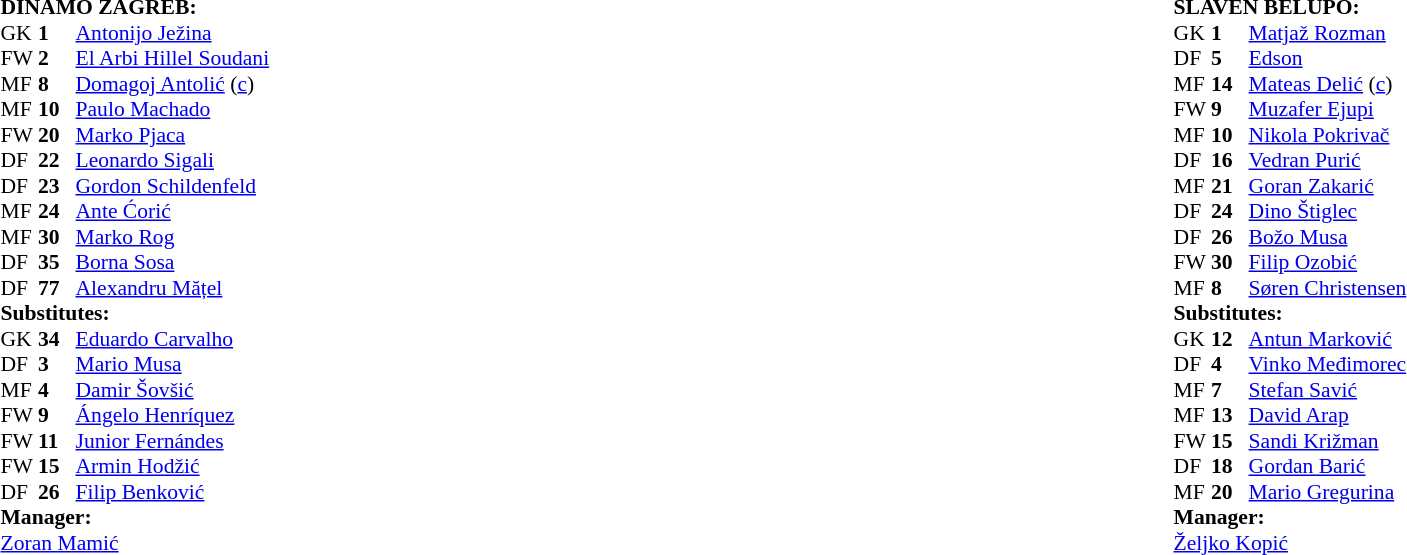<table width="100%">
<tr>
<td valign="top" width="40%"><br><table style="font-size: 90%" cellspacing="0" cellpadding="0">
<tr>
<td colspan="4"><strong>DINAMO ZAGREB:</strong></td>
</tr>
<tr>
<th width="25"></th>
<th width="25"></th>
<th width="160"></th>
<th width="45"></th>
</tr>
<tr>
<td>GK</td>
<td><strong>1</strong></td>
<td> <a href='#'>Antonijo Ježina</a></td>
</tr>
<tr>
<td>FW</td>
<td><strong>2</strong></td>
<td> <a href='#'>El Arbi Hillel Soudani</a></td>
<td></td>
<td></td>
</tr>
<tr>
<td>MF</td>
<td><strong>8</strong></td>
<td> <a href='#'>Domagoj Antolić</a> (<a href='#'>c</a>)</td>
</tr>
<tr>
<td>MF</td>
<td><strong>10</strong></td>
<td> <a href='#'>Paulo Machado</a></td>
<td></td>
<td></td>
</tr>
<tr>
<td>FW</td>
<td><strong>20</strong></td>
<td> <a href='#'>Marko Pjaca</a></td>
</tr>
<tr>
<td>DF</td>
<td><strong>22</strong></td>
<td> <a href='#'>Leonardo Sigali</a></td>
</tr>
<tr>
<td>DF</td>
<td><strong>23</strong></td>
<td> <a href='#'>Gordon Schildenfeld</a></td>
</tr>
<tr>
<td>MF</td>
<td><strong>24</strong></td>
<td> <a href='#'>Ante Ćorić</a></td>
<td></td>
<td></td>
</tr>
<tr>
<td>MF</td>
<td><strong>30</strong></td>
<td> <a href='#'>Marko Rog</a></td>
<td></td>
</tr>
<tr>
<td>DF</td>
<td><strong>35</strong></td>
<td> <a href='#'>Borna Sosa</a></td>
<td></td>
</tr>
<tr>
<td>DF</td>
<td><strong>77</strong></td>
<td> <a href='#'>Alexandru Mățel</a></td>
</tr>
<tr>
<td colspan=3><strong>Substitutes:</strong></td>
</tr>
<tr>
<td>GK</td>
<td><strong>34</strong></td>
<td> <a href='#'>Eduardo Carvalho</a></td>
</tr>
<tr>
<td>DF</td>
<td><strong>3</strong></td>
<td> <a href='#'>Mario Musa</a></td>
</tr>
<tr>
<td>MF</td>
<td><strong>4</strong></td>
<td> <a href='#'>Damir Šovšić</a></td>
</tr>
<tr>
<td>FW</td>
<td><strong>9</strong></td>
<td> <a href='#'>Ángelo Henríquez</a></td>
<td></td>
<td></td>
</tr>
<tr>
<td>FW</td>
<td><strong>11</strong></td>
<td> <a href='#'>Junior Fernándes</a></td>
<td></td>
<td></td>
</tr>
<tr>
<td>FW</td>
<td><strong>15</strong></td>
<td> <a href='#'>Armin Hodžić</a></td>
<td></td>
<td></td>
</tr>
<tr>
<td>DF</td>
<td><strong>26</strong></td>
<td> <a href='#'>Filip Benković</a></td>
</tr>
<tr>
<td colspan=3><strong>Manager:</strong></td>
</tr>
<tr>
<td colspan="3"> <a href='#'>Zoran Mamić</a></td>
</tr>
</table>
</td>
<td valign="top" width="50%"><br><table style="font-size: 90%" cellspacing="0" cellpadding="0" align="center">
<tr>
<td colspan="4"><strong>SLAVEN BELUPO:</strong></td>
</tr>
<tr>
<th width="25"></th>
<th width="25"></th>
<th width="160"></th>
<th width="45"></th>
</tr>
<tr>
<td>GK</td>
<td><strong>1</strong></td>
<td> <a href='#'>Matjaž Rozman</a></td>
</tr>
<tr>
<td>DF</td>
<td><strong>5</strong></td>
<td> <a href='#'>Edson</a></td>
<td></td>
</tr>
<tr>
<td>MF</td>
<td><strong>14</strong></td>
<td> <a href='#'>Mateas Delić</a> (<a href='#'>c</a>)</td>
<td></td>
<td></td>
</tr>
<tr>
<td>FW</td>
<td><strong>9</strong></td>
<td> <a href='#'>Muzafer Ejupi</a></td>
</tr>
<tr>
<td>MF</td>
<td><strong>10</strong></td>
<td> <a href='#'>Nikola Pokrivač</a></td>
</tr>
<tr>
<td>DF</td>
<td><strong>16</strong></td>
<td> <a href='#'>Vedran Purić</a></td>
</tr>
<tr>
<td>MF</td>
<td><strong>21</strong></td>
<td> <a href='#'>Goran Zakarić</a></td>
</tr>
<tr>
<td>DF</td>
<td><strong>24</strong></td>
<td> <a href='#'>Dino Štiglec</a></td>
</tr>
<tr>
<td>DF</td>
<td><strong>26</strong></td>
<td> <a href='#'>Božo Musa</a></td>
</tr>
<tr>
<td>FW</td>
<td><strong>30</strong></td>
<td> <a href='#'>Filip Ozobić</a></td>
<td></td>
</tr>
<tr>
<td>MF</td>
<td><strong>8</strong></td>
<td> <a href='#'>Søren Christensen</a></td>
</tr>
<tr>
<td colspan=3><strong>Substitutes:</strong></td>
</tr>
<tr>
<td>GK</td>
<td><strong>12</strong></td>
<td> <a href='#'>Antun Marković</a></td>
</tr>
<tr>
<td>DF</td>
<td><strong>4</strong></td>
<td> <a href='#'>Vinko Međimorec</a></td>
</tr>
<tr>
<td>MF</td>
<td><strong>7</strong></td>
<td> <a href='#'>Stefan Savić</a></td>
</tr>
<tr>
<td>MF</td>
<td><strong>13</strong></td>
<td> <a href='#'>David Arap</a></td>
</tr>
<tr>
<td>FW</td>
<td><strong>15</strong></td>
<td> <a href='#'>Sandi Križman</a></td>
<td></td>
<td></td>
</tr>
<tr>
<td>DF</td>
<td><strong>18</strong></td>
<td> <a href='#'>Gordan Barić</a></td>
</tr>
<tr>
<td>MF</td>
<td><strong>20</strong></td>
<td> <a href='#'>Mario Gregurina</a></td>
</tr>
<tr>
<td colspan=3><strong>Manager:</strong></td>
</tr>
<tr>
<td colspan="3"> <a href='#'>Željko Kopić</a></td>
</tr>
</table>
</td>
</tr>
</table>
